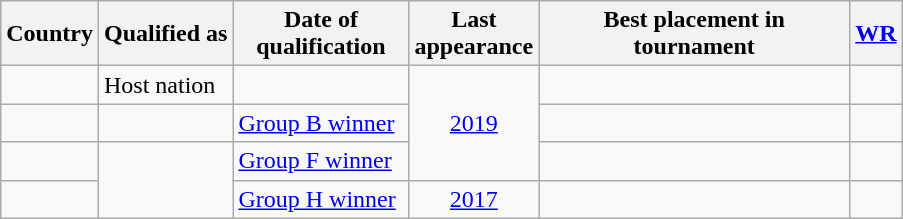<table class="wikitable sortable">
<tr>
<th>Country</th>
<th>Qualified as</th>
<th scope="col" width="110">Date of qualification</th>
<th scope="col" width="50">Last appearance</th>
<th scope="col" width="200">Best placement in tournament</th>
<th><a href='#'>WR</a></th>
</tr>
<tr>
<td></td>
<td>Host nation</td>
<td></td>
<td align=center rowspan=3><a href='#'>2019</a></td>
<td></td>
<td align="center"></td>
</tr>
<tr>
<td></td>
<td></td>
<td><a href='#'>Group B winner</a></td>
<td></td>
<td align="center"></td>
</tr>
<tr>
<td></td>
<td rowspan=2></td>
<td><a href='#'>Group F winner</a></td>
<td></td>
<td align="center"></td>
</tr>
<tr>
<td></td>
<td><a href='#'>Group H winner</a></td>
<td align=center><a href='#'>2017</a></td>
<td></td>
<td align="center"></td>
</tr>
</table>
